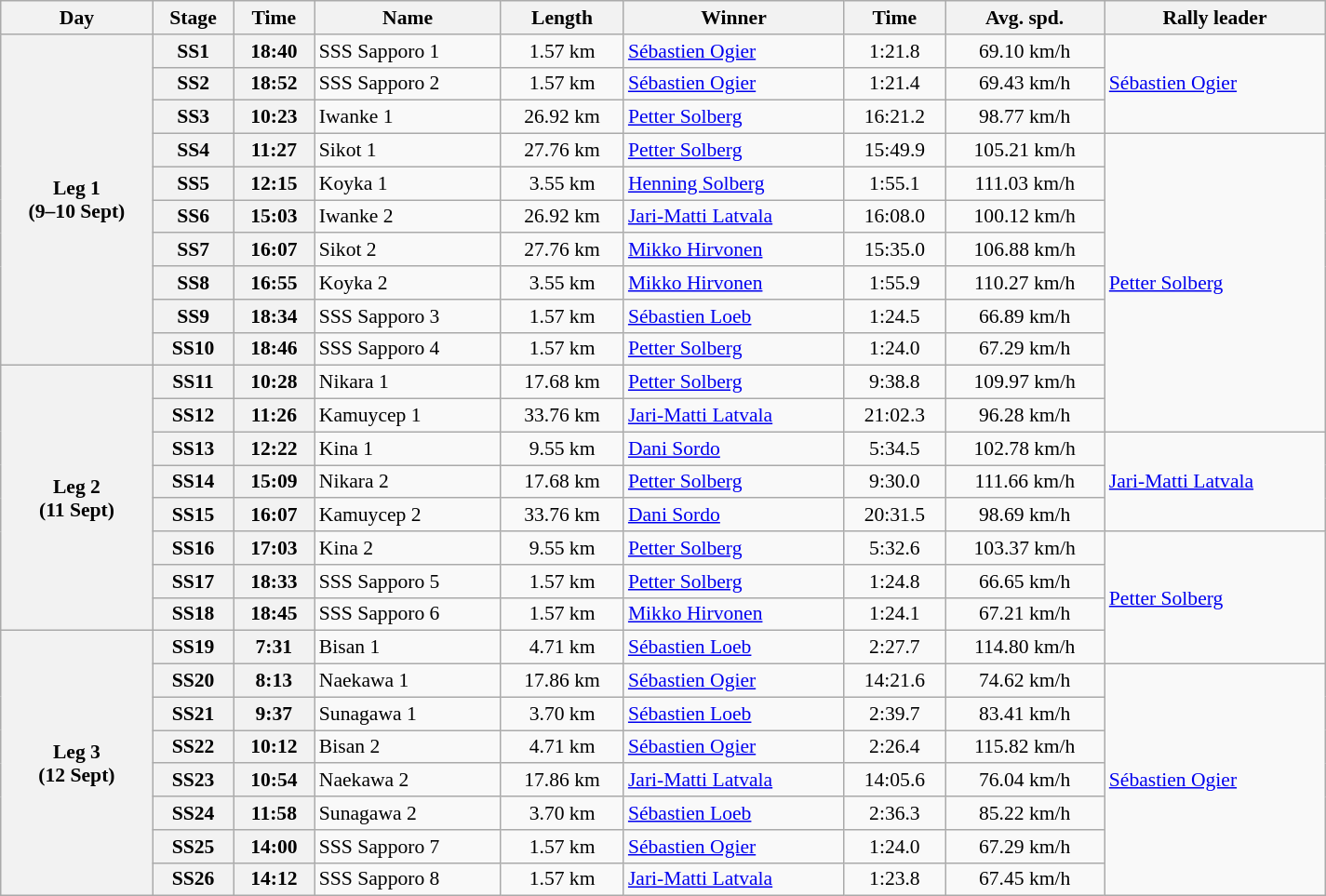<table class="wikitable" width=100% style="text-align: center; font-size: 90%; max-width: 950px;">
<tr>
<th>Day</th>
<th>Stage</th>
<th>Time</th>
<th>Name</th>
<th>Length</th>
<th>Winner</th>
<th>Time</th>
<th>Avg. spd.</th>
<th>Rally leader</th>
</tr>
<tr>
<th rowspan="10">Leg 1<br>(9–10 Sept)</th>
<th>SS1</th>
<th>18:40</th>
<td align=left>SSS Sapporo 1</td>
<td>1.57 km</td>
<td align=left> <a href='#'>Sébastien Ogier</a></td>
<td>1:21.8</td>
<td>69.10 km/h</td>
<td rowspan="3" align=left> <a href='#'>Sébastien Ogier</a></td>
</tr>
<tr>
<th>SS2</th>
<th>18:52</th>
<td align=left>SSS Sapporo 2</td>
<td>1.57 km</td>
<td align=left> <a href='#'>Sébastien Ogier</a></td>
<td>1:21.4</td>
<td>69.43 km/h</td>
</tr>
<tr>
<th>SS3</th>
<th>10:23</th>
<td align=left>Iwanke 1</td>
<td>26.92 km</td>
<td align=left> <a href='#'>Petter Solberg</a></td>
<td>16:21.2</td>
<td>98.77 km/h</td>
</tr>
<tr>
<th>SS4</th>
<th>11:27</th>
<td align=left>Sikot 1</td>
<td>27.76 km</td>
<td align=left> <a href='#'>Petter Solberg</a></td>
<td>15:49.9</td>
<td>105.21 km/h</td>
<td align=left rowspan=9> <a href='#'>Petter Solberg</a></td>
</tr>
<tr>
<th>SS5</th>
<th>12:15</th>
<td align=left>Koyka 1</td>
<td>3.55 km</td>
<td align=left> <a href='#'>Henning Solberg</a></td>
<td>1:55.1</td>
<td>111.03 km/h</td>
</tr>
<tr>
<th>SS6</th>
<th>15:03</th>
<td align=left>Iwanke 2</td>
<td>26.92 km</td>
<td align=left> <a href='#'>Jari-Matti Latvala</a></td>
<td>16:08.0</td>
<td>100.12 km/h</td>
</tr>
<tr>
<th>SS7</th>
<th>16:07</th>
<td align=left>Sikot 2</td>
<td>27.76 km</td>
<td align=left> <a href='#'>Mikko Hirvonen</a></td>
<td>15:35.0</td>
<td>106.88 km/h</td>
</tr>
<tr>
<th>SS8</th>
<th>16:55</th>
<td align=left>Koyka 2</td>
<td>3.55 km</td>
<td align=left> <a href='#'>Mikko Hirvonen</a></td>
<td>1:55.9</td>
<td>110.27 km/h</td>
</tr>
<tr>
<th>SS9</th>
<th>18:34</th>
<td align=left>SSS Sapporo 3</td>
<td>1.57 km</td>
<td align=left> <a href='#'>Sébastien Loeb</a></td>
<td>1:24.5</td>
<td>66.89 km/h</td>
</tr>
<tr>
<th>SS10</th>
<th>18:46</th>
<td align=left>SSS Sapporo 4</td>
<td>1.57 km</td>
<td align=left> <a href='#'>Petter Solberg</a></td>
<td>1:24.0</td>
<td>67.29 km/h</td>
</tr>
<tr>
<th rowspan="8">Leg 2<br>(11 Sept)</th>
<th>SS11</th>
<th>10:28</th>
<td align=left>Nikara 1</td>
<td>17.68 km</td>
<td align=left> <a href='#'>Petter Solberg</a></td>
<td>9:38.8</td>
<td>109.97 km/h</td>
</tr>
<tr>
<th>SS12</th>
<th>11:26</th>
<td align=left>Kamuycep 1</td>
<td>33.76 km</td>
<td align=left> <a href='#'>Jari-Matti Latvala</a></td>
<td>21:02.3</td>
<td>96.28 km/h</td>
</tr>
<tr>
<th>SS13</th>
<th>12:22</th>
<td align=left>Kina 1</td>
<td>9.55 km</td>
<td align=left> <a href='#'>Dani Sordo</a></td>
<td>5:34.5</td>
<td>102.78 km/h</td>
<td align=left rowspan=3> <a href='#'>Jari-Matti Latvala</a></td>
</tr>
<tr>
<th>SS14</th>
<th>15:09</th>
<td align=left>Nikara 2</td>
<td>17.68 km</td>
<td align=left> <a href='#'>Petter Solberg</a></td>
<td>9:30.0</td>
<td>111.66 km/h</td>
</tr>
<tr>
<th>SS15</th>
<th>16:07</th>
<td align=left>Kamuycep 2</td>
<td>33.76 km</td>
<td align=left> <a href='#'>Dani Sordo</a></td>
<td>20:31.5</td>
<td>98.69 km/h</td>
</tr>
<tr>
<th>SS16</th>
<th>17:03</th>
<td align=left>Kina 2</td>
<td>9.55 km</td>
<td align=left> <a href='#'>Petter Solberg</a></td>
<td>5:32.6</td>
<td>103.37 km/h</td>
<td align=left rowspan=4> <a href='#'>Petter Solberg</a></td>
</tr>
<tr>
<th>SS17</th>
<th>18:33</th>
<td align=left>SSS Sapporo 5</td>
<td>1.57 km</td>
<td align=left> <a href='#'>Petter Solberg</a></td>
<td>1:24.8</td>
<td>66.65 km/h</td>
</tr>
<tr>
<th>SS18</th>
<th>18:45</th>
<td align=left>SSS Sapporo 6</td>
<td>1.57 km</td>
<td align=left> <a href='#'>Mikko Hirvonen</a></td>
<td>1:24.1</td>
<td>67.21 km/h</td>
</tr>
<tr>
<th rowspan="8">Leg 3<br>(12 Sept)</th>
<th>SS19</th>
<th>7:31</th>
<td align=left>Bisan 1</td>
<td>4.71 km</td>
<td align=left> <a href='#'>Sébastien Loeb</a></td>
<td>2:27.7</td>
<td>114.80 km/h</td>
</tr>
<tr>
<th>SS20</th>
<th>8:13</th>
<td align=left>Naekawa 1</td>
<td>17.86 km</td>
<td align=left> <a href='#'>Sébastien Ogier</a></td>
<td>14:21.6</td>
<td>74.62 km/h</td>
<td align=left rowspan=7> <a href='#'>Sébastien Ogier</a></td>
</tr>
<tr>
<th>SS21</th>
<th>9:37</th>
<td align=left>Sunagawa 1</td>
<td>3.70 km</td>
<td align=left> <a href='#'>Sébastien Loeb</a></td>
<td>2:39.7</td>
<td>83.41 km/h</td>
</tr>
<tr>
<th>SS22</th>
<th>10:12</th>
<td align=left>Bisan 2</td>
<td>4.71 km</td>
<td align=left> <a href='#'>Sébastien Ogier</a></td>
<td>2:26.4</td>
<td>115.82 km/h</td>
</tr>
<tr>
<th>SS23</th>
<th>10:54</th>
<td align=left>Naekawa 2</td>
<td>17.86 km</td>
<td align=left> <a href='#'>Jari-Matti Latvala</a></td>
<td>14:05.6</td>
<td>76.04 km/h</td>
</tr>
<tr>
<th>SS24</th>
<th>11:58</th>
<td align=left>Sunagawa 2</td>
<td>3.70 km</td>
<td align=left> <a href='#'>Sébastien Loeb</a></td>
<td>2:36.3</td>
<td>85.22 km/h</td>
</tr>
<tr>
<th>SS25</th>
<th>14:00</th>
<td align=left>SSS Sapporo 7</td>
<td>1.57 km</td>
<td align=left> <a href='#'>Sébastien Ogier</a></td>
<td>1:24.0</td>
<td>67.29 km/h</td>
</tr>
<tr>
<th>SS26</th>
<th>14:12</th>
<td align=left>SSS Sapporo 8</td>
<td>1.57 km</td>
<td align=left> <a href='#'>Jari-Matti Latvala</a></td>
<td>1:23.8</td>
<td>67.45 km/h</td>
</tr>
</table>
